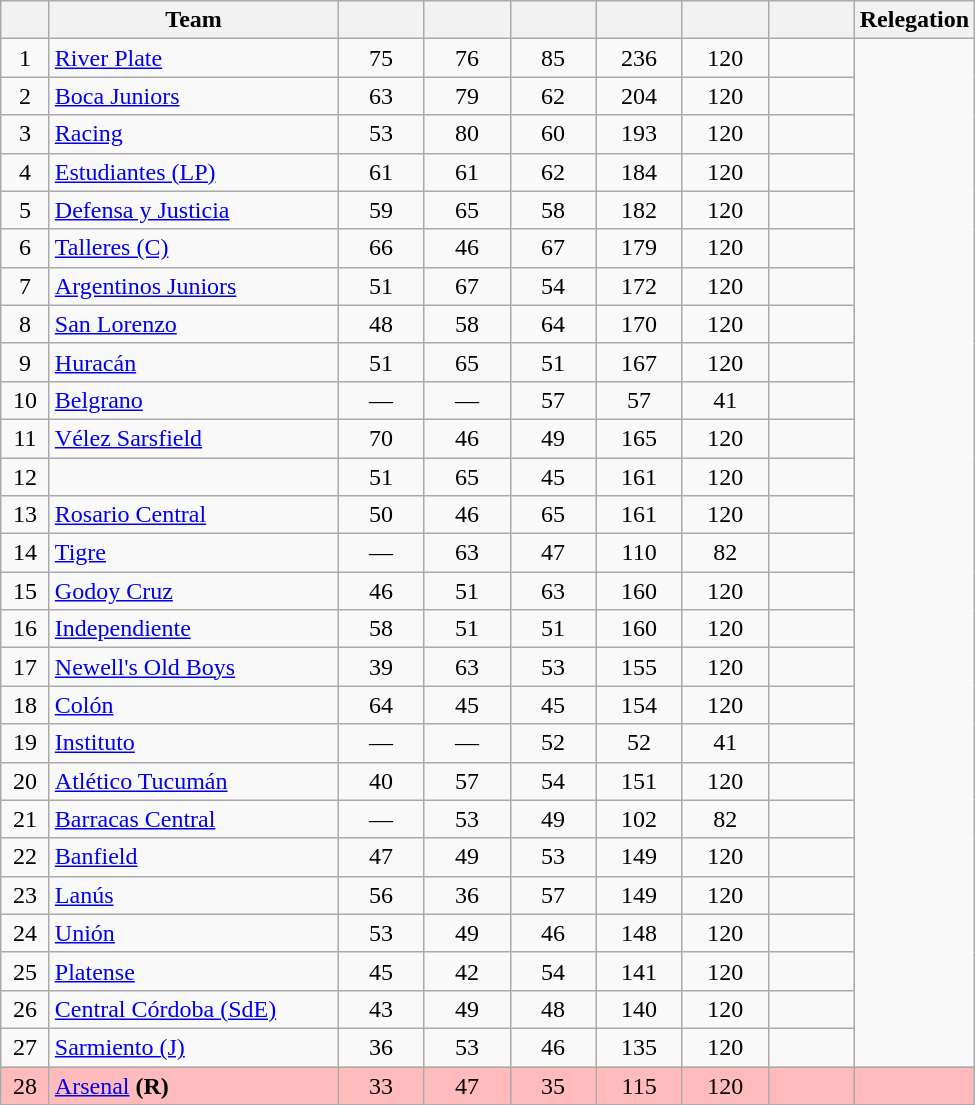<table class="wikitable sortable" style="text-align: center;">
<tr>
<th width=25></th>
<th width=185>Team</th>
<th width=50></th>
<th width=50></th>
<th width=50></th>
<th width=50></th>
<th width=50></th>
<th width=50></th>
<th>Relegation</th>
</tr>
<tr>
<td>1</td>
<td align="left"><a href='#'>River Plate</a></td>
<td>75</td>
<td>76</td>
<td>85</td>
<td>236</td>
<td>120</td>
<td><strong></strong></td>
<td rowspan=27></td>
</tr>
<tr>
<td>2</td>
<td align="left"><a href='#'>Boca Juniors</a></td>
<td>63</td>
<td>79</td>
<td>62</td>
<td>204</td>
<td>120</td>
<td><strong></strong></td>
</tr>
<tr>
<td>3</td>
<td align="left"><a href='#'>Racing</a></td>
<td>53</td>
<td>80</td>
<td>60</td>
<td>193</td>
<td>120</td>
<td><strong></strong></td>
</tr>
<tr>
<td>4</td>
<td align="left"><a href='#'>Estudiantes (LP)</a></td>
<td>61</td>
<td>61</td>
<td>62</td>
<td>184</td>
<td>120</td>
<td><strong></strong></td>
</tr>
<tr>
<td>5</td>
<td align="left"><a href='#'>Defensa y Justicia</a></td>
<td>59</td>
<td>65</td>
<td>58</td>
<td>182</td>
<td>120</td>
<td><strong></strong></td>
</tr>
<tr>
<td>6</td>
<td align="left"><a href='#'>Talleres (C)</a></td>
<td>66</td>
<td>46</td>
<td>67</td>
<td>179</td>
<td>120</td>
<td><strong></strong></td>
</tr>
<tr>
<td>7</td>
<td align="left"><a href='#'>Argentinos Juniors</a></td>
<td>51</td>
<td>67</td>
<td>54</td>
<td>172</td>
<td>120</td>
<td><strong></strong></td>
</tr>
<tr>
<td>8</td>
<td align="left"><a href='#'>San Lorenzo</a></td>
<td>48</td>
<td>58</td>
<td>64</td>
<td>170</td>
<td>120</td>
<td><strong></strong></td>
</tr>
<tr>
<td>9</td>
<td align="left"><a href='#'>Huracán</a></td>
<td>51</td>
<td>65</td>
<td>51</td>
<td>167</td>
<td>120</td>
<td><strong></strong></td>
</tr>
<tr>
<td>10</td>
<td align="left"><a href='#'>Belgrano</a></td>
<td>—</td>
<td>—</td>
<td>57</td>
<td>57</td>
<td>41</td>
<td><strong></strong></td>
</tr>
<tr>
<td>11</td>
<td align="left"><a href='#'>Vélez Sarsfield</a></td>
<td>70</td>
<td>46</td>
<td>49</td>
<td>165</td>
<td>120</td>
<td><strong></strong></td>
</tr>
<tr>
<td>12</td>
<td align="left"></td>
<td>51</td>
<td>65</td>
<td>45</td>
<td>161</td>
<td>120</td>
<td><strong></strong></td>
</tr>
<tr>
<td>13</td>
<td align="left"><a href='#'>Rosario Central</a></td>
<td>50</td>
<td>46</td>
<td>65</td>
<td>161</td>
<td>120</td>
<td><strong></strong></td>
</tr>
<tr>
<td>14</td>
<td align="left"><a href='#'>Tigre</a></td>
<td>—</td>
<td>63</td>
<td>47</td>
<td>110</td>
<td>82</td>
<td><strong></strong></td>
</tr>
<tr>
<td>15</td>
<td align="left"><a href='#'>Godoy Cruz</a></td>
<td>46</td>
<td>51</td>
<td>63</td>
<td>160</td>
<td>120</td>
<td><strong></strong></td>
</tr>
<tr>
<td>16</td>
<td align="left"><a href='#'>Independiente</a></td>
<td>58</td>
<td>51</td>
<td>51</td>
<td>160</td>
<td>120</td>
<td><strong></strong></td>
</tr>
<tr>
<td>17</td>
<td align="left"><a href='#'>Newell's Old Boys</a></td>
<td>39</td>
<td>63</td>
<td>53</td>
<td>155</td>
<td>120</td>
<td><strong></strong></td>
</tr>
<tr>
<td>18</td>
<td align="left"><a href='#'>Colón</a></td>
<td>64</td>
<td>45</td>
<td>45</td>
<td>154</td>
<td>120</td>
<td><strong></strong></td>
</tr>
<tr>
<td>19</td>
<td align="left"><a href='#'>Instituto</a></td>
<td>—</td>
<td>—</td>
<td>52</td>
<td>52</td>
<td>41</td>
<td><strong></strong></td>
</tr>
<tr>
<td>20</td>
<td align="left"><a href='#'>Atlético Tucumán</a></td>
<td>40</td>
<td>57</td>
<td>54</td>
<td>151</td>
<td>120</td>
<td><strong></strong></td>
</tr>
<tr>
<td>21</td>
<td align="left"><a href='#'>Barracas Central</a></td>
<td>—</td>
<td>53</td>
<td>49</td>
<td>102</td>
<td>82</td>
<td><strong></strong></td>
</tr>
<tr>
<td>22</td>
<td align="left"><a href='#'>Banfield</a></td>
<td>47</td>
<td>49</td>
<td>53</td>
<td>149</td>
<td>120</td>
<td><strong></strong></td>
</tr>
<tr>
<td>23</td>
<td align="left"><a href='#'>Lanús</a></td>
<td>56</td>
<td>36</td>
<td>57</td>
<td>149</td>
<td>120</td>
<td><strong></strong></td>
</tr>
<tr>
<td>24</td>
<td align="left"><a href='#'>Unión</a></td>
<td>53</td>
<td>49</td>
<td>46</td>
<td>148</td>
<td>120</td>
<td><strong></strong></td>
</tr>
<tr>
<td>25</td>
<td align="left"><a href='#'>Platense</a></td>
<td>45</td>
<td>42</td>
<td>54</td>
<td>141</td>
<td>120</td>
<td><strong></strong></td>
</tr>
<tr>
<td>26</td>
<td align="left"><a href='#'>Central Córdoba (SdE)</a></td>
<td>43</td>
<td>49</td>
<td>48</td>
<td>140</td>
<td>120</td>
<td><strong></strong></td>
</tr>
<tr>
<td>27</td>
<td align="left"><a href='#'>Sarmiento (J)</a></td>
<td>36</td>
<td>53</td>
<td>46</td>
<td>135</td>
<td>120</td>
<td><strong></strong></td>
</tr>
<tr bgcolor=#FFBBBB>
<td>28</td>
<td align="left"><a href='#'>Arsenal</a> <strong>(R)</strong></td>
<td>33</td>
<td>47</td>
<td>35</td>
<td>115</td>
<td>120</td>
<td><strong></strong></td>
<td></td>
</tr>
</table>
